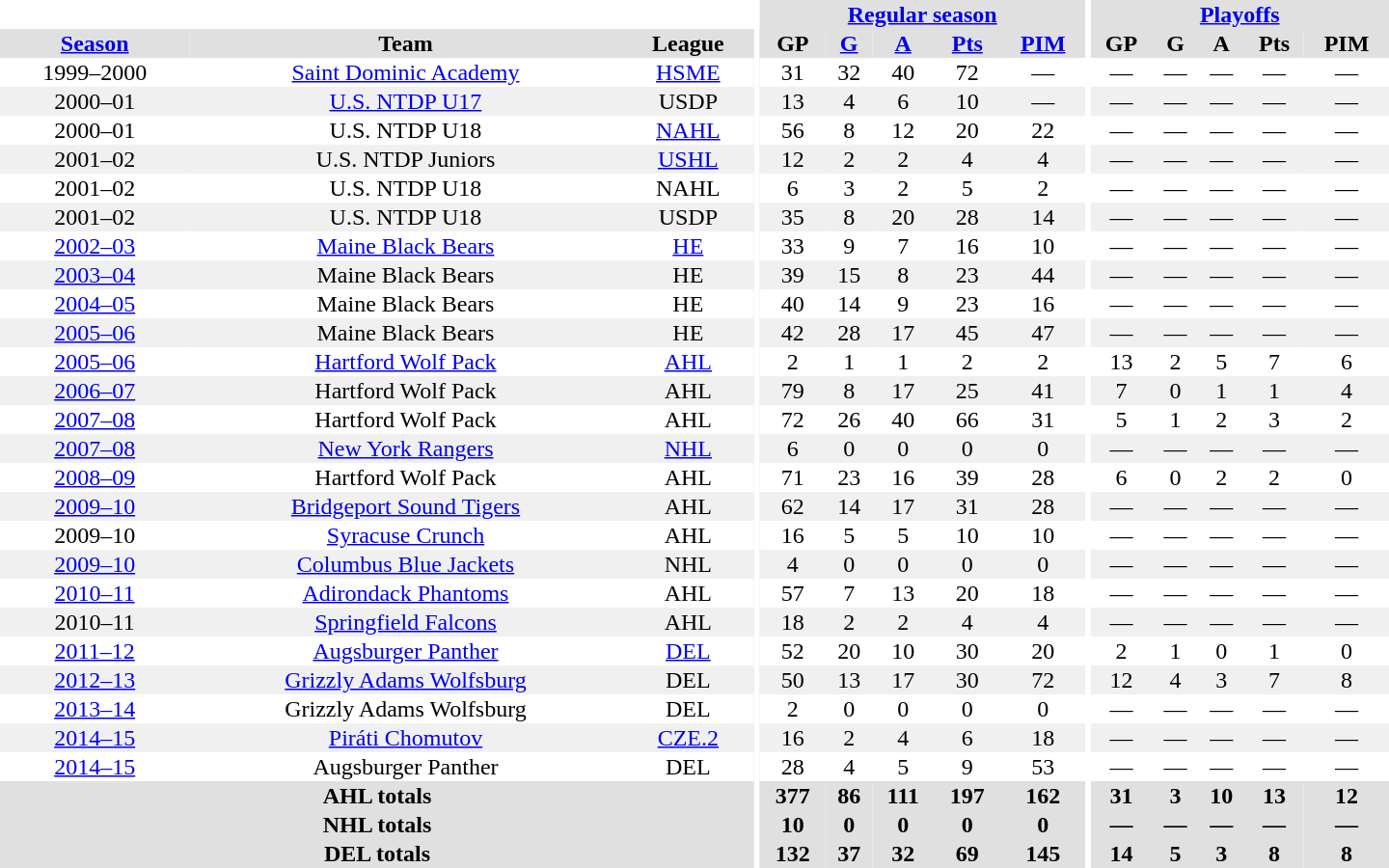<table border="0" cellpadding="1" cellspacing="0" style="text-align:center; width:60em">
<tr bgcolor="#e0e0e0">
<th colspan="3" bgcolor="#ffffff"></th>
<th rowspan="99" bgcolor="#ffffff"></th>
<th colspan="5"><a href='#'>Regular season</a></th>
<th rowspan="99" bgcolor="#ffffff"></th>
<th colspan="5"><a href='#'>Playoffs</a></th>
</tr>
<tr bgcolor="#e0e0e0">
<th><a href='#'>Season</a></th>
<th>Team</th>
<th>League</th>
<th>GP</th>
<th><a href='#'>G</a></th>
<th><a href='#'>A</a></th>
<th><a href='#'>Pts</a></th>
<th><a href='#'>PIM</a></th>
<th>GP</th>
<th>G</th>
<th>A</th>
<th>Pts</th>
<th>PIM</th>
</tr>
<tr>
<td>1999–2000</td>
<td><a href='#'>Saint Dominic Academy</a></td>
<td><a href='#'>HSME</a></td>
<td>31</td>
<td>32</td>
<td>40</td>
<td>72</td>
<td>—</td>
<td>—</td>
<td>—</td>
<td>—</td>
<td>—</td>
<td>—</td>
</tr>
<tr bgcolor="#f0f0f0">
<td>2000–01</td>
<td><a href='#'>U.S. NTDP U17</a></td>
<td>USDP</td>
<td>13</td>
<td>4</td>
<td>6</td>
<td>10</td>
<td>—</td>
<td>—</td>
<td>—</td>
<td>—</td>
<td>—</td>
<td>—</td>
</tr>
<tr>
<td>2000–01</td>
<td>U.S. NTDP U18</td>
<td><a href='#'>NAHL</a></td>
<td>56</td>
<td>8</td>
<td>12</td>
<td>20</td>
<td>22</td>
<td>—</td>
<td>—</td>
<td>—</td>
<td>—</td>
<td>—</td>
</tr>
<tr bgcolor="#f0f0f0">
<td>2001–02</td>
<td>U.S. NTDP Juniors</td>
<td><a href='#'>USHL</a></td>
<td>12</td>
<td>2</td>
<td>2</td>
<td>4</td>
<td>4</td>
<td>—</td>
<td>—</td>
<td>—</td>
<td>—</td>
<td>—</td>
</tr>
<tr>
<td>2001–02</td>
<td>U.S. NTDP U18</td>
<td>NAHL</td>
<td>6</td>
<td>3</td>
<td>2</td>
<td>5</td>
<td>2</td>
<td>—</td>
<td>—</td>
<td>—</td>
<td>—</td>
<td>—</td>
</tr>
<tr bgcolor="#f0f0f0">
<td>2001–02</td>
<td>U.S. NTDP U18</td>
<td>USDP</td>
<td>35</td>
<td>8</td>
<td>20</td>
<td>28</td>
<td>14</td>
<td>—</td>
<td>—</td>
<td>—</td>
<td>—</td>
<td>—</td>
</tr>
<tr>
<td><a href='#'>2002–03</a></td>
<td><a href='#'>Maine Black Bears</a></td>
<td><a href='#'>HE</a></td>
<td>33</td>
<td>9</td>
<td>7</td>
<td>16</td>
<td>10</td>
<td>—</td>
<td>—</td>
<td>—</td>
<td>—</td>
<td>—</td>
</tr>
<tr bgcolor="#f0f0f0">
<td><a href='#'>2003–04</a></td>
<td>Maine Black Bears</td>
<td>HE</td>
<td>39</td>
<td>15</td>
<td>8</td>
<td>23</td>
<td>44</td>
<td>—</td>
<td>—</td>
<td>—</td>
<td>—</td>
<td>—</td>
</tr>
<tr>
<td><a href='#'>2004–05</a></td>
<td>Maine Black Bears</td>
<td>HE</td>
<td>40</td>
<td>14</td>
<td>9</td>
<td>23</td>
<td>16</td>
<td>—</td>
<td>—</td>
<td>—</td>
<td>—</td>
<td>—</td>
</tr>
<tr bgcolor="#f0f0f0">
<td><a href='#'>2005–06</a></td>
<td>Maine Black Bears</td>
<td>HE</td>
<td>42</td>
<td>28</td>
<td>17</td>
<td>45</td>
<td>47</td>
<td>—</td>
<td>—</td>
<td>—</td>
<td>—</td>
<td>—</td>
</tr>
<tr>
<td><a href='#'>2005–06</a></td>
<td><a href='#'>Hartford Wolf Pack</a></td>
<td><a href='#'>AHL</a></td>
<td>2</td>
<td>1</td>
<td>1</td>
<td>2</td>
<td>2</td>
<td>13</td>
<td>2</td>
<td>5</td>
<td>7</td>
<td>6</td>
</tr>
<tr bgcolor="#f0f0f0">
<td><a href='#'>2006–07</a></td>
<td>Hartford Wolf Pack</td>
<td>AHL</td>
<td>79</td>
<td>8</td>
<td>17</td>
<td>25</td>
<td>41</td>
<td>7</td>
<td>0</td>
<td>1</td>
<td>1</td>
<td>4</td>
</tr>
<tr>
<td><a href='#'>2007–08</a></td>
<td>Hartford Wolf Pack</td>
<td>AHL</td>
<td>72</td>
<td>26</td>
<td>40</td>
<td>66</td>
<td>31</td>
<td>5</td>
<td>1</td>
<td>2</td>
<td>3</td>
<td>2</td>
</tr>
<tr bgcolor="#f0f0f0">
<td><a href='#'>2007–08</a></td>
<td><a href='#'>New York Rangers</a></td>
<td><a href='#'>NHL</a></td>
<td>6</td>
<td>0</td>
<td>0</td>
<td>0</td>
<td>0</td>
<td>—</td>
<td>—</td>
<td>—</td>
<td>—</td>
<td>—</td>
</tr>
<tr>
<td><a href='#'>2008–09</a></td>
<td>Hartford Wolf Pack</td>
<td>AHL</td>
<td>71</td>
<td>23</td>
<td>16</td>
<td>39</td>
<td>28</td>
<td>6</td>
<td>0</td>
<td>2</td>
<td>2</td>
<td>0</td>
</tr>
<tr bgcolor="#f0f0f0">
<td><a href='#'>2009–10</a></td>
<td><a href='#'>Bridgeport Sound Tigers</a></td>
<td>AHL</td>
<td>62</td>
<td>14</td>
<td>17</td>
<td>31</td>
<td>28</td>
<td>—</td>
<td>—</td>
<td>—</td>
<td>—</td>
<td>—</td>
</tr>
<tr>
<td>2009–10</td>
<td><a href='#'>Syracuse Crunch</a></td>
<td>AHL</td>
<td>16</td>
<td>5</td>
<td>5</td>
<td>10</td>
<td>10</td>
<td>—</td>
<td>—</td>
<td>—</td>
<td>—</td>
<td>—</td>
</tr>
<tr bgcolor="#f0f0f0">
<td><a href='#'>2009–10</a></td>
<td><a href='#'>Columbus Blue Jackets</a></td>
<td>NHL</td>
<td>4</td>
<td>0</td>
<td>0</td>
<td>0</td>
<td>0</td>
<td>—</td>
<td>—</td>
<td>—</td>
<td>—</td>
<td>—</td>
</tr>
<tr>
<td><a href='#'>2010–11</a></td>
<td><a href='#'>Adirondack Phantoms</a></td>
<td>AHL</td>
<td>57</td>
<td>7</td>
<td>13</td>
<td>20</td>
<td>18</td>
<td>—</td>
<td>—</td>
<td>—</td>
<td>—</td>
<td>—</td>
</tr>
<tr bgcolor="#f0f0f0">
<td>2010–11</td>
<td><a href='#'>Springfield Falcons</a></td>
<td>AHL</td>
<td>18</td>
<td>2</td>
<td>2</td>
<td>4</td>
<td>4</td>
<td>—</td>
<td>—</td>
<td>—</td>
<td>—</td>
<td>—</td>
</tr>
<tr>
<td><a href='#'>2011–12</a></td>
<td><a href='#'>Augsburger Panther</a></td>
<td><a href='#'>DEL</a></td>
<td>52</td>
<td>20</td>
<td>10</td>
<td>30</td>
<td>20</td>
<td>2</td>
<td>1</td>
<td>0</td>
<td>1</td>
<td>0</td>
</tr>
<tr bgcolor="#f0f0f0">
<td><a href='#'>2012–13</a></td>
<td><a href='#'>Grizzly Adams Wolfsburg</a></td>
<td>DEL</td>
<td>50</td>
<td>13</td>
<td>17</td>
<td>30</td>
<td>72</td>
<td>12</td>
<td>4</td>
<td>3</td>
<td>7</td>
<td>8</td>
</tr>
<tr>
<td><a href='#'>2013–14</a></td>
<td>Grizzly Adams Wolfsburg</td>
<td>DEL</td>
<td>2</td>
<td>0</td>
<td>0</td>
<td>0</td>
<td>0</td>
<td>—</td>
<td>—</td>
<td>—</td>
<td>—</td>
<td>—</td>
</tr>
<tr bgcolor="#f0f0f0">
<td><a href='#'>2014–15</a></td>
<td><a href='#'>Piráti Chomutov</a></td>
<td><a href='#'>CZE.2</a></td>
<td>16</td>
<td>2</td>
<td>4</td>
<td>6</td>
<td>18</td>
<td>—</td>
<td>—</td>
<td>—</td>
<td>—</td>
<td>—</td>
</tr>
<tr>
<td><a href='#'>2014–15</a></td>
<td>Augsburger Panther</td>
<td>DEL</td>
<td>28</td>
<td>4</td>
<td>5</td>
<td>9</td>
<td>53</td>
<td>—</td>
<td>—</td>
<td>—</td>
<td>—</td>
<td>—</td>
</tr>
<tr bgcolor="#e0e0e0">
<th colspan="3">AHL totals</th>
<th>377</th>
<th>86</th>
<th>111</th>
<th>197</th>
<th>162</th>
<th>31</th>
<th>3</th>
<th>10</th>
<th>13</th>
<th>12</th>
</tr>
<tr bgcolor="#e0e0e0">
<th colspan="3">NHL totals</th>
<th>10</th>
<th>0</th>
<th>0</th>
<th>0</th>
<th>0</th>
<th>—</th>
<th>—</th>
<th>—</th>
<th>—</th>
<th>—</th>
</tr>
<tr bgcolor="#e0e0e0">
<th colspan="3">DEL totals</th>
<th>132</th>
<th>37</th>
<th>32</th>
<th>69</th>
<th>145</th>
<th>14</th>
<th>5</th>
<th>3</th>
<th>8</th>
<th>8</th>
</tr>
</table>
